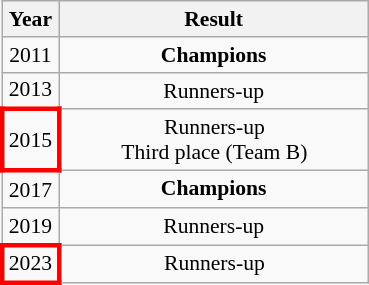<table class="wikitable" style="text-align: center; font-size:90%">
<tr>
<th>Year</th>
<th style="width:200px">Result</th>
</tr>
<tr>
<td> 2011</td>
<td><strong> Champions</strong></td>
</tr>
<tr>
<td> 2013</td>
<td> Runners-up</td>
</tr>
<tr>
<td style="border: 3px solid red"> 2015</td>
<td> Runners-up<br> Third place (Team B)</td>
</tr>
<tr>
<td> 2017</td>
<td><strong> Champions</strong></td>
</tr>
<tr>
<td> 2019</td>
<td> Runners-up</td>
</tr>
<tr>
<td style="border: 3px solid red"> 2023</td>
<td> Runners-up</td>
</tr>
</table>
